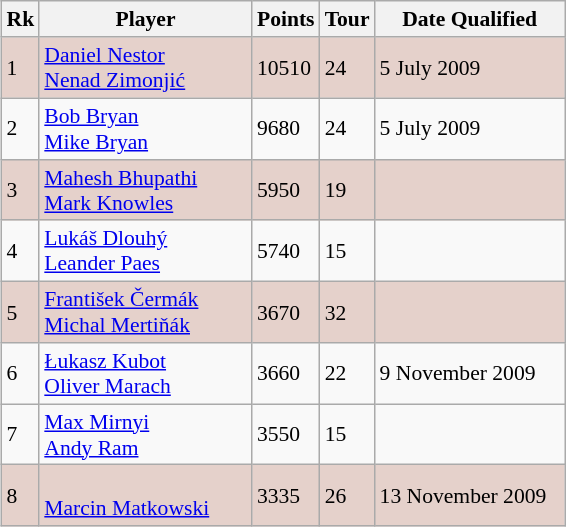<table class=wikitable align=right style=font-size:90%;text:justify>
<tr>
<th>Rk</th>
<th width=135>Player</th>
<th>Points</th>
<th width=20>Tour</th>
<th width=120>Date Qualified</th>
</tr>
<tr bgcolor=#e5d1cb>
<td>1</td>
<td> <a href='#'>Daniel Nestor</a> <br> <a href='#'>Nenad Zimonjić</a></td>
<td>10510</td>
<td>24</td>
<td>5 July 2009</td>
</tr>
<tr>
<td>2</td>
<td> <a href='#'>Bob Bryan</a> <br> <a href='#'>Mike Bryan</a></td>
<td>9680</td>
<td>24</td>
<td>5 July 2009</td>
</tr>
<tr bgcolor=#e5d1cb>
<td>3</td>
<td> <a href='#'>Mahesh Bhupathi</a> <br> <a href='#'>Mark Knowles</a></td>
<td>5950</td>
<td>19</td>
<td></td>
</tr>
<tr>
<td>4</td>
<td> <a href='#'>Lukáš Dlouhý</a> <br> <a href='#'>Leander Paes</a></td>
<td>5740</td>
<td>15</td>
<td></td>
</tr>
<tr bgcolor=#e5d1cb>
<td>5</td>
<td> <a href='#'>František Čermák</a> <br> <a href='#'>Michal Mertiňák</a></td>
<td>3670</td>
<td>32</td>
<td></td>
</tr>
<tr>
<td>6</td>
<td> <a href='#'>Łukasz Kubot</a> <br> <a href='#'>Oliver Marach</a></td>
<td>3660</td>
<td>22</td>
<td>9 November 2009</td>
</tr>
<tr>
<td>7</td>
<td> <a href='#'>Max Mirnyi</a> <br> <a href='#'>Andy Ram</a></td>
<td>3550</td>
<td>15</td>
<td></td>
</tr>
<tr bgcolor=#e5d1cb>
<td>8</td>
<td> <br> <a href='#'>Marcin Matkowski</a></td>
<td>3335</td>
<td>26</td>
<td>13 November 2009</td>
</tr>
</table>
